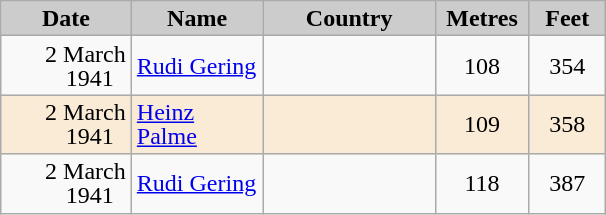<table class="wikitable sortable" style="text-align:left; line-height:16px; width:32%;">
<tr>
<th style="background-color: #ccc;" width="130">Date</th>
<th style="background-color: #ccc;" width="128">Name</th>
<th style="background-color: #ccc;" width="174">Country</th>
<th style="background-color: #ccc;" width="64">Metres</th>
<th style="background-color: #ccc;" width="64">Feet</th>
</tr>
<tr>
<td align=right>2 March 1941  </td>
<td><a href='#'>Rudi Gering</a></td>
<td></td>
<td align=center>108</td>
<td align=center>354</td>
</tr>
<tr bgcolor=#FAEBD7>
<td align=right>2 March 1941  </td>
<td><a href='#'>Heinz Palme</a></td>
<td></td>
<td align=center>109</td>
<td align=center>358</td>
</tr>
<tr>
<td align=right>2 March 1941  </td>
<td><a href='#'>Rudi Gering</a></td>
<td></td>
<td align=center>118</td>
<td align=center>387</td>
</tr>
</table>
